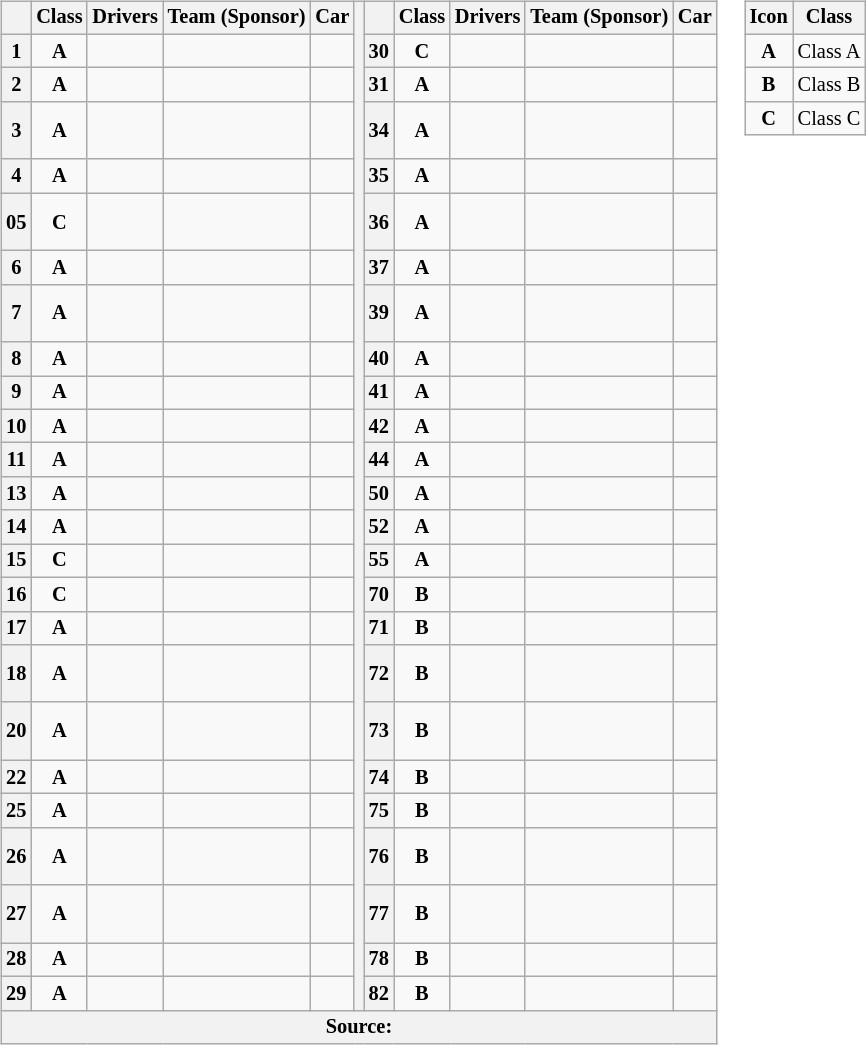<table>
<tr>
<td><br><table class="wikitable" style="font-size: 85%;">
<tr>
<th></th>
<th>Class</th>
<th>Drivers</th>
<th>Team (Sponsor)</th>
<th>Car</th>
<th rowspan=25></th>
<th></th>
<th>Class</th>
<th>Drivers</th>
<th>Team (Sponsor)</th>
<th>Car</th>
</tr>
<tr>
<th>1</th>
<td align=center><strong><span>A</span></strong></td>
<td><br></td>
<td><br></td>
<td></td>
<th>30</th>
<td align=center><strong><span>C</span></strong></td>
<td><br></td>
<td><br></td>
<td></td>
</tr>
<tr>
<th>2</th>
<td align=center><strong><span>A</span></strong></td>
<td><br></td>
<td><br></td>
<td></td>
<th>31</th>
<td align=center><strong><span>A</span></strong></td>
<td><br></td>
<td><br></td>
<td></td>
</tr>
<tr>
<th>3</th>
<td align=center><strong><span>A</span></strong></td>
<td><br></td>
<td><br></td>
<td></td>
<th>34</th>
<td align=center><strong><span>A</span></strong></td>
<td><br><br></td>
<td><br></td>
<td></td>
</tr>
<tr>
<th>4</th>
<td align=center><strong><span>A</span></strong></td>
<td><br></td>
<td><br></td>
<td></td>
<th>35</th>
<td align=center><strong><span>A</span></strong></td>
<td><br></td>
<td><br></td>
<td></td>
</tr>
<tr>
<th>05</th>
<td align=center><strong><span>C</span></strong></td>
<td><br></td>
<td><br></td>
<td></td>
<th>36</th>
<td align=center><strong><span>A</span></strong></td>
<td><br><br></td>
<td><br></td>
<td></td>
</tr>
<tr>
<th>6</th>
<td align=center><strong><span>A</span></strong></td>
<td><br></td>
<td><br></td>
<td></td>
<th>37</th>
<td align=center><strong><span>A</span></strong></td>
<td><br></td>
<td><br></td>
<td></td>
</tr>
<tr>
<th>7</th>
<td align=center><strong><span>A</span></strong></td>
<td><br></td>
<td><br></td>
<td></td>
<th>39</th>
<td align=center><strong><span>A</span></strong></td>
<td><br><br></td>
<td><br></td>
<td></td>
</tr>
<tr>
<th>8</th>
<td align=center><strong><span>A</span></strong></td>
<td><br></td>
<td><br></td>
<td></td>
<th>40</th>
<td align=center><strong><span>A</span></strong></td>
<td><br></td>
<td><br></td>
<td></td>
</tr>
<tr>
<th>9</th>
<td align=center><strong><span>A</span></strong></td>
<td><br></td>
<td><br></td>
<td></td>
<th>41</th>
<td align=center><strong><span>A</span></strong></td>
<td><br></td>
<td><br></td>
<td></td>
</tr>
<tr>
<th>10</th>
<td align=center><strong><span>A</span></strong></td>
<td><br></td>
<td><br></td>
<td></td>
<th>42</th>
<td align=center><strong><span>A</span></strong></td>
<td><br></td>
<td><br></td>
<td></td>
</tr>
<tr>
<th>11</th>
<td align=center><strong><span>A</span></strong></td>
<td><br></td>
<td><br></td>
<td></td>
<th>44</th>
<td align=center><strong><span>A</span></strong></td>
<td><br></td>
<td><br></td>
<td></td>
</tr>
<tr>
<th>13</th>
<td align=center><strong><span>A</span></strong></td>
<td><br></td>
<td><br></td>
<td></td>
<th>50</th>
<td align=center><strong><span>A</span></strong></td>
<td><br></td>
<td><br></td>
<td></td>
</tr>
<tr>
<th>14</th>
<td align=center><strong><span>A</span></strong></td>
<td><br></td>
<td><br></td>
<td></td>
<th>52</th>
<td align=center><strong><span>A</span></strong></td>
<td><br></td>
<td><br></td>
<td></td>
</tr>
<tr>
<th>15</th>
<td align=center><strong><span>C</span></strong></td>
<td><br></td>
<td><br></td>
<td></td>
<th>55</th>
<td align=center><strong><span>A</span></strong></td>
<td><br></td>
<td><br></td>
<td></td>
</tr>
<tr>
<th>16</th>
<td align=center><strong><span>C</span></strong></td>
<td><br></td>
<td><br></td>
<td></td>
<th>70</th>
<td align=center><strong><span>B</span></strong></td>
<td><br></td>
<td><br></td>
<td></td>
</tr>
<tr>
<th>17</th>
<td align=center><strong><span>A</span></strong></td>
<td><br></td>
<td><br></td>
<td></td>
<th>71</th>
<td align=center><strong><span>B</span></strong></td>
<td><br></td>
<td><br></td>
<td></td>
</tr>
<tr>
<th>18</th>
<td align=center><strong><span>A</span></strong></td>
<td><br><br></td>
<td><br></td>
<td></td>
<th>72</th>
<td align=center><strong><span>B</span></strong></td>
<td><br><br></td>
<td><br></td>
<td></td>
</tr>
<tr>
<th>20</th>
<td align=center><strong><span>A</span></strong></td>
<td><br></td>
<td><br></td>
<td></td>
<th>73</th>
<td align=center><strong><span>B</span></strong></td>
<td><br><br></td>
<td><br></td>
<td></td>
</tr>
<tr>
<th>22</th>
<td align=center><strong><span>A</span></strong></td>
<td><br></td>
<td><br></td>
<td></td>
<th>74</th>
<td align=center><strong><span>B</span></strong></td>
<td><br></td>
<td><br></td>
<td></td>
</tr>
<tr>
<th>25</th>
<td align=center><strong><span>A</span></strong></td>
<td><br></td>
<td><br></td>
<td></td>
<th>75</th>
<td align=center><strong><span>B</span></strong></td>
<td><br></td>
<td><br></td>
<td></td>
</tr>
<tr>
<th>26</th>
<td align=center><strong><span>A</span></strong></td>
<td><br></td>
<td><br></td>
<td></td>
<th>76</th>
<td align=center><strong><span>B</span></strong></td>
<td><br><br></td>
<td><br></td>
<td></td>
</tr>
<tr>
<th>27</th>
<td align=center><strong><span>A</span></strong></td>
<td><br></td>
<td><br></td>
<td></td>
<th>77</th>
<td align=center><strong><span>B</span></strong></td>
<td><br><br></td>
<td><br></td>
<td></td>
</tr>
<tr>
<th>28</th>
<td align=center><strong><span>A</span></strong></td>
<td><br></td>
<td><br></td>
<td></td>
<th>78</th>
<td align=center><strong><span>B</span></strong></td>
<td><br></td>
<td><br></td>
<td></td>
</tr>
<tr>
<th>29</th>
<td align=center><strong><span>A</span></strong></td>
<td><br></td>
<td><br></td>
<td></td>
<th>82</th>
<td align=center><strong><span>B</span></strong></td>
<td><br></td>
<td><br></td>
<td></td>
</tr>
<tr>
<th colspan=11>Source:</th>
</tr>
</table>
</td>
<td valign="top"><br><table class="wikitable" style="font-size: 85%;">
<tr>
<th>Icon</th>
<th>Class</th>
</tr>
<tr>
<td align=center><strong><span>A</span></strong></td>
<td>Class A</td>
</tr>
<tr>
<td align=center><strong><span>B</span></strong></td>
<td>Class B</td>
</tr>
<tr>
<td align=center><strong><span>C</span></strong></td>
<td>Class C</td>
</tr>
</table>
</td>
</tr>
</table>
